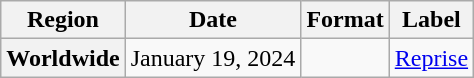<table class="wikitable plainrowheaders">
<tr>
<th scope="col">Region</th>
<th scope="col">Date</th>
<th scope="col">Format</th>
<th scope="col">Label</th>
</tr>
<tr>
<th scope="row" rowspan="2">Worldwide</th>
<td>January 19, 2024</td>
<td></td>
<td rowspan="2"><a href='#'>Reprise</a></td>
</tr>
</table>
